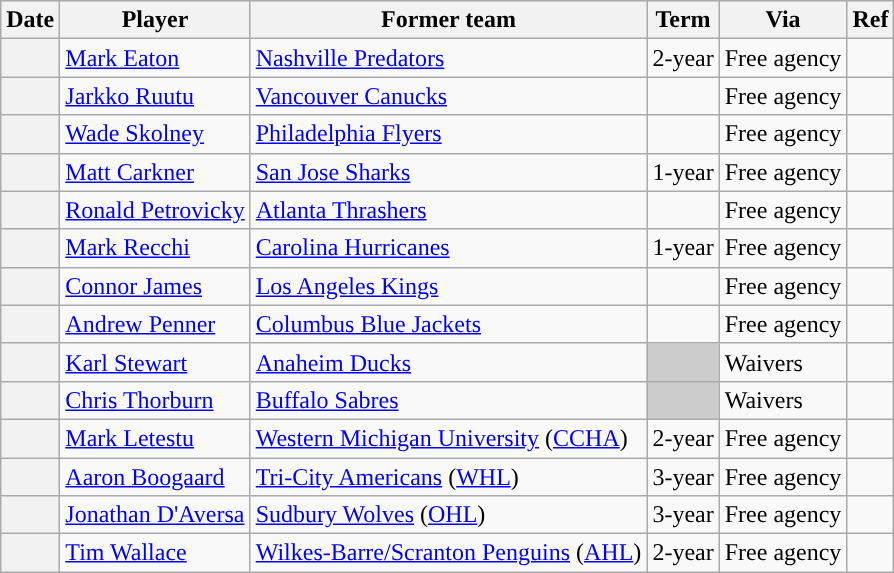<table class="wikitable plainrowheaders">
<tr style="background:#ddd; text-align:center;">
<th>Date</th>
<th>Player</th>
<th>Former team</th>
<th>Term</th>
<th>Via</th>
<th>Ref</th>
</tr>
<tr>
<th scope="row"></th>
<td><a href='#'>Mark Eaton</a></td>
<td><a href='#'>Nashville Predators</a></td>
<td>2-year</td>
<td>Free agency</td>
<td></td>
</tr>
<tr>
<th scope="row"></th>
<td><a href='#'>Jarkko Ruutu</a></td>
<td><a href='#'>Vancouver Canucks</a></td>
<td></td>
<td>Free agency</td>
<td></td>
</tr>
<tr>
<th scope="row"></th>
<td><a href='#'>Wade Skolney</a></td>
<td><a href='#'>Philadelphia Flyers</a></td>
<td></td>
<td>Free agency</td>
<td></td>
</tr>
<tr>
<th scope="row"></th>
<td><a href='#'>Matt Carkner</a></td>
<td><a href='#'>San Jose Sharks</a></td>
<td>1-year</td>
<td>Free agency</td>
<td></td>
</tr>
<tr>
<th scope="row"></th>
<td><a href='#'>Ronald Petrovicky</a></td>
<td><a href='#'>Atlanta Thrashers</a></td>
<td></td>
<td>Free agency</td>
<td></td>
</tr>
<tr>
<th scope="row"></th>
<td><a href='#'>Mark Recchi</a></td>
<td><a href='#'>Carolina Hurricanes</a></td>
<td>1-year</td>
<td>Free agency</td>
<td></td>
</tr>
<tr>
<th scope="row"></th>
<td><a href='#'>Connor James</a></td>
<td><a href='#'>Los Angeles Kings</a></td>
<td></td>
<td>Free agency</td>
<td></td>
</tr>
<tr>
<th scope="row"></th>
<td><a href='#'>Andrew Penner</a></td>
<td><a href='#'>Columbus Blue Jackets</a></td>
<td></td>
<td>Free agency</td>
<td></td>
</tr>
<tr>
<th scope="row"></th>
<td><a href='#'>Karl Stewart</a></td>
<td><a href='#'>Anaheim Ducks</a></td>
<td style="background:#ccc"></td>
<td>Waivers</td>
<td></td>
</tr>
<tr>
<th scope="row"></th>
<td><a href='#'>Chris Thorburn</a></td>
<td><a href='#'>Buffalo Sabres</a></td>
<td style="background:#ccc"></td>
<td>Waivers</td>
<td></td>
</tr>
<tr>
<th scope="row"></th>
<td><a href='#'>Mark Letestu</a></td>
<td><a href='#'>Western Michigan University</a> (<a href='#'>CCHA</a>)</td>
<td>2-year</td>
<td>Free agency</td>
<td></td>
</tr>
<tr>
<th scope="row"></th>
<td><a href='#'>Aaron Boogaard</a></td>
<td><a href='#'>Tri-City Americans</a> (<a href='#'>WHL</a>)</td>
<td>3-year</td>
<td>Free agency</td>
<td></td>
</tr>
<tr>
<th scope="row"></th>
<td><a href='#'>Jonathan D'Aversa</a></td>
<td><a href='#'>Sudbury Wolves</a> (<a href='#'>OHL</a>)</td>
<td>3-year</td>
<td>Free agency</td>
<td></td>
</tr>
<tr>
<th scope="row"></th>
<td><a href='#'>Tim Wallace</a></td>
<td><a href='#'>Wilkes-Barre/Scranton Penguins</a> (<a href='#'>AHL</a>)</td>
<td>2-year</td>
<td>Free agency</td>
<td></td>
</tr>
</table>
